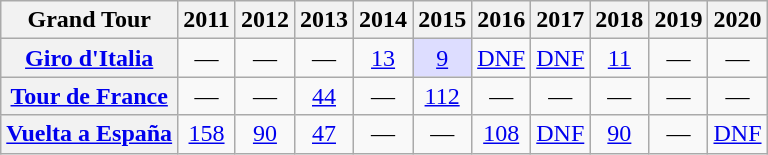<table class="wikitable plainrowheaders">
<tr>
<th>Grand Tour</th>
<th scope="col">2011</th>
<th scope="col">2012</th>
<th scope="col">2013</th>
<th scope="col">2014</th>
<th scope="col">2015</th>
<th scope="col">2016</th>
<th scope="col">2017</th>
<th scope="col">2018</th>
<th scope="col">2019</th>
<th scope="col">2020</th>
</tr>
<tr style="text-align:center;">
<th scope="row"> <a href='#'>Giro d'Italia</a></th>
<td>—</td>
<td>—</td>
<td>—</td>
<td><a href='#'>13</a></td>
<td style="background:#ddf;"><a href='#'>9</a></td>
<td><a href='#'>DNF</a></td>
<td><a href='#'>DNF</a></td>
<td><a href='#'>11</a></td>
<td>—</td>
<td>—</td>
</tr>
<tr style="text-align:center;">
<th scope="row"> <a href='#'>Tour de France</a></th>
<td>—</td>
<td>—</td>
<td><a href='#'>44</a></td>
<td>—</td>
<td><a href='#'>112</a></td>
<td>—</td>
<td>—</td>
<td>—</td>
<td>—</td>
<td>—</td>
</tr>
<tr style="text-align:center;">
<th scope="row"> <a href='#'>Vuelta a España</a></th>
<td><a href='#'>158</a></td>
<td><a href='#'>90</a></td>
<td><a href='#'>47</a></td>
<td>—</td>
<td>—</td>
<td><a href='#'>108</a></td>
<td><a href='#'>DNF</a></td>
<td><a href='#'>90</a></td>
<td>—</td>
<td><a href='#'>DNF</a></td>
</tr>
</table>
